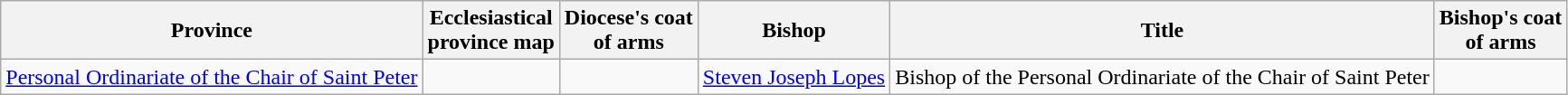<table class="wikitable unsortable">
<tr>
<th>Province</th>
<th>Ecclesiastical<br> province map</th>
<th>Diocese's coat<br>of arms</th>
<th>Bishop</th>
<th>Title</th>
<th>Bishop's coat<br>of arms</th>
</tr>
<tr>
<td><a href='#'>Personal Ordinariate of the Chair of Saint Peter</a></td>
<td></td>
<td></td>
<td><a href='#'>Steven Joseph Lopes</a></td>
<td>Bishop of the Personal Ordinariate of the Chair of Saint Peter</td>
<td></td>
</tr>
</table>
